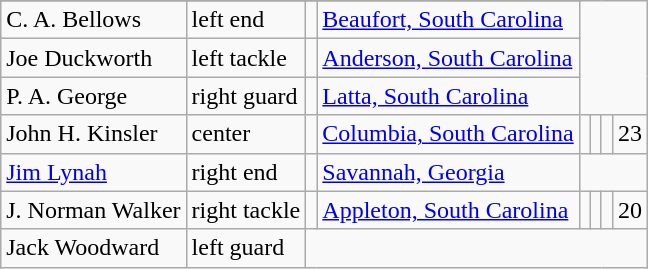<table class="wikitable">
<tr>
</tr>
<tr>
<td>C. A. Bellows</td>
<td>left end</td>
<td></td>
<td><a href='#'>Beaufort, South Carolina</a></td>
</tr>
<tr>
<td>Joe Duckworth</td>
<td>left tackle</td>
<td></td>
<td><a href='#'>Anderson, South Carolina</a></td>
</tr>
<tr>
<td>P. A.  George</td>
<td>right guard</td>
<td></td>
<td><a href='#'>Latta, South Carolina</a></td>
</tr>
<tr>
<td>John H. Kinsler</td>
<td>center</td>
<td></td>
<td><a href='#'>Columbia, South Carolina</a></td>
<td></td>
<td></td>
<td></td>
<td>23</td>
</tr>
<tr>
<td><a href='#'>Jim Lynah</a></td>
<td>right end</td>
<td></td>
<td><a href='#'>Savannah, Georgia</a></td>
</tr>
<tr>
<td>J. Norman Walker</td>
<td>right tackle</td>
<td></td>
<td><a href='#'>Appleton, South Carolina</a></td>
<td></td>
<td></td>
<td></td>
<td>20</td>
</tr>
<tr>
<td>Jack Woodward</td>
<td>left guard</td>
</tr>
</table>
